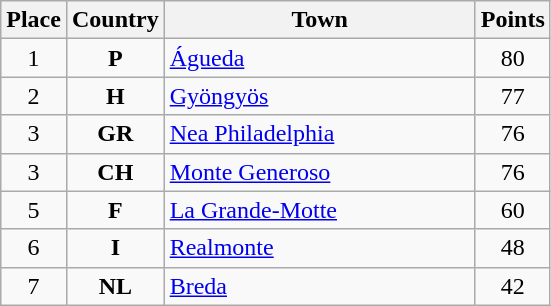<table class="wikitable" style="text-align;">
<tr>
<th width="25">Place</th>
<th width="25">Country</th>
<th width="200">Town</th>
<th width="25">Points</th>
</tr>
<tr>
<td align="center">1</td>
<td align="center"><strong>P</strong></td>
<td align="left"><a href='#'>Águeda</a></td>
<td align="center">80</td>
</tr>
<tr>
<td align="center">2</td>
<td align="center"><strong>H</strong></td>
<td align="left"><a href='#'>Gyöngyös</a></td>
<td align="center">77</td>
</tr>
<tr>
<td align="center">3</td>
<td align="center"><strong>GR</strong></td>
<td align="left"><a href='#'>Nea Philadelphia</a></td>
<td align="center">76</td>
</tr>
<tr>
<td align="center">3</td>
<td align="center"><strong>CH</strong></td>
<td align="left"><a href='#'>Monte Generoso</a></td>
<td align="center">76</td>
</tr>
<tr>
<td align="center">5</td>
<td align="center"><strong>F</strong></td>
<td align="left"><a href='#'>La Grande-Motte</a></td>
<td align="center">60</td>
</tr>
<tr>
<td align="center">6</td>
<td align="center"><strong>I</strong></td>
<td align="left"><a href='#'>Realmonte</a></td>
<td align="center">48</td>
</tr>
<tr>
<td align="center">7</td>
<td align="center"><strong>NL</strong></td>
<td align="left"><a href='#'>Breda</a></td>
<td align="center">42</td>
</tr>
</table>
